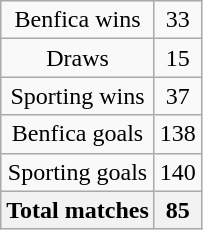<table class="wikitable" style="text-align:center">
<tr>
<td>Benfica wins</td>
<td>33</td>
</tr>
<tr>
<td>Draws</td>
<td>15</td>
</tr>
<tr>
<td>Sporting wins</td>
<td>37</td>
</tr>
<tr>
<td>Benfica goals</td>
<td>138</td>
</tr>
<tr>
<td>Sporting goals</td>
<td>140</td>
</tr>
<tr>
<th>Total matches</th>
<th>85</th>
</tr>
</table>
